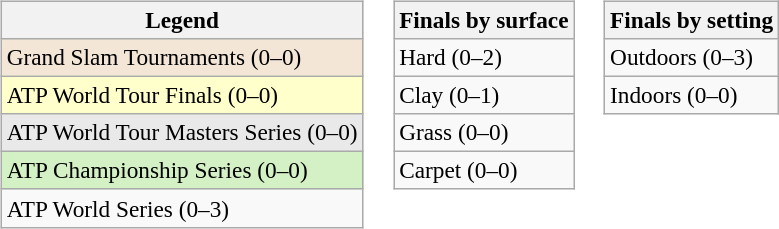<table>
<tr valign=top>
<td><br><table class=wikitable style=font-size:97%>
<tr>
<th>Legend</th>
</tr>
<tr style="background:#f3e6d7;">
<td>Grand Slam Tournaments (0–0)</td>
</tr>
<tr style="background:#ffc;">
<td>ATP World Tour Finals (0–0)</td>
</tr>
<tr style="background:#e9e9e9;">
<td>ATP World Tour Masters Series (0–0)</td>
</tr>
<tr style="background:#d4f1c5;">
<td>ATP Championship Series (0–0)</td>
</tr>
<tr>
<td>ATP World Series (0–3)</td>
</tr>
</table>
</td>
<td><br><table class=wikitable style=font-size:97%>
<tr>
<th>Finals by surface</th>
</tr>
<tr>
<td>Hard (0–2)</td>
</tr>
<tr>
<td>Clay (0–1)</td>
</tr>
<tr>
<td>Grass (0–0)</td>
</tr>
<tr>
<td>Carpet (0–0)</td>
</tr>
</table>
</td>
<td><br><table class=wikitable style=font-size:97%>
<tr>
<th>Finals by setting</th>
</tr>
<tr>
<td>Outdoors (0–3)</td>
</tr>
<tr>
<td>Indoors (0–0)</td>
</tr>
</table>
</td>
</tr>
</table>
